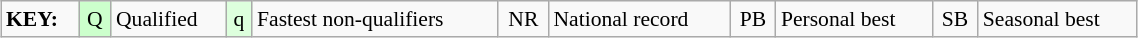<table class="wikitable" style="margin:0.5em auto; font-size:90%;position:relative;" width=60%>
<tr>
<td><strong>KEY:</strong></td>
<td bgcolor=ccffcc align=center>Q</td>
<td>Qualified</td>
<td bgcolor=ddffdd align=center>q</td>
<td>Fastest non-qualifiers</td>
<td align=center>NR</td>
<td>National record</td>
<td align=center>PB</td>
<td>Personal best</td>
<td align=center>SB</td>
<td>Seasonal best</td>
</tr>
</table>
